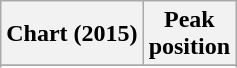<table class="wikitable sortable plainrowheaders" style="text-align:center">
<tr>
<th scope="col">Chart (2015)</th>
<th scope="col">Peak<br>position</th>
</tr>
<tr>
</tr>
<tr>
</tr>
<tr>
</tr>
<tr>
</tr>
</table>
